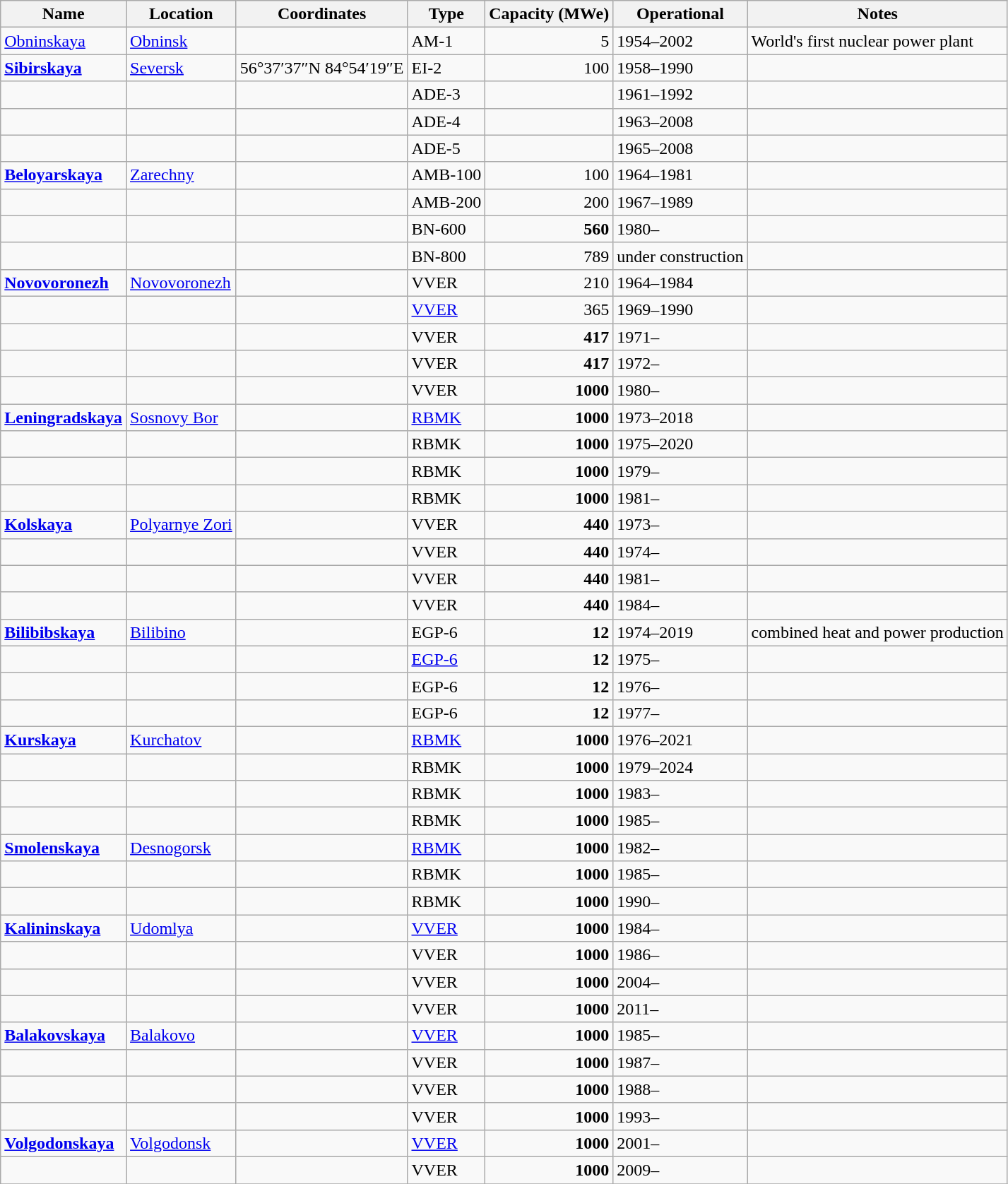<table class="wikitable sortable">
<tr>
<th>Name</th>
<th>Location</th>
<th>Coordinates</th>
<th>Type</th>
<th>Capacity (MWe)</th>
<th>Operational</th>
<th>Notes</th>
</tr>
<tr>
<td><a href='#'>Obninskaya</a></td>
<td><a href='#'>Obninsk</a></td>
<td></td>
<td>AM-1</td>
<td align="right">5</td>
<td>1954–2002</td>
<td>World's first nuclear power plant</td>
</tr>
<tr>
<td><strong><a href='#'>Sibirskaya</a></strong></td>
<td><a href='#'>Seversk</a></td>
<td>56°37′37″N 84°54′19″E</td>
<td>EI-2</td>
<td align="right">100</td>
<td>1958–1990</td>
<td></td>
</tr>
<tr>
<td></td>
<td></td>
<td></td>
<td>ADE-3</td>
<td align="right"></td>
<td>1961–1992</td>
<td></td>
</tr>
<tr>
<td></td>
<td></td>
<td></td>
<td>ADE-4</td>
<td align="right"></td>
<td>1963–2008</td>
<td></td>
</tr>
<tr>
<td></td>
<td></td>
<td></td>
<td>ADE-5</td>
<td align="right"></td>
<td>1965–2008</td>
<td></td>
</tr>
<tr>
<td><strong><a href='#'>Beloyarskaya</a></strong></td>
<td><a href='#'>Zarechny</a></td>
<td></td>
<td>AMB-100</td>
<td align="right">100</td>
<td>1964–1981</td>
<td></td>
</tr>
<tr>
<td></td>
<td></td>
<td></td>
<td>AMB-200</td>
<td align="right">200</td>
<td>1967–1989</td>
<td></td>
</tr>
<tr>
<td></td>
<td></td>
<td></td>
<td>BN-600</td>
<td align="right"><strong>560</strong></td>
<td>1980–</td>
<td></td>
</tr>
<tr>
<td></td>
<td></td>
<td></td>
<td>BN-800</td>
<td align="right">789</td>
<td>under construction</td>
<td></td>
</tr>
<tr>
<td><strong><a href='#'>Novovoronezh</a></strong></td>
<td><a href='#'>Novovoronezh</a></td>
<td></td>
<td>VVER</td>
<td align="right">210</td>
<td>1964–1984</td>
<td></td>
</tr>
<tr>
<td></td>
<td></td>
<td></td>
<td><a href='#'>VVER</a></td>
<td align="right">365</td>
<td>1969–1990</td>
<td></td>
</tr>
<tr>
<td></td>
<td></td>
<td></td>
<td>VVER</td>
<td align="right"><strong>417</strong></td>
<td>1971–</td>
<td></td>
</tr>
<tr>
<td></td>
<td></td>
<td></td>
<td>VVER</td>
<td align="right"><strong>417</strong></td>
<td>1972–</td>
<td></td>
</tr>
<tr>
<td></td>
<td></td>
<td></td>
<td>VVER</td>
<td align="right"><strong>1000</strong></td>
<td>1980–</td>
<td></td>
</tr>
<tr>
<td><strong><a href='#'>Leningradskaya</a></strong></td>
<td><a href='#'>Sosnovy Bor</a></td>
<td></td>
<td><a href='#'>RBMK</a></td>
<td align="right"><strong>1000</strong></td>
<td>1973–2018</td>
<td></td>
</tr>
<tr>
<td></td>
<td></td>
<td></td>
<td>RBMK</td>
<td align="right"><strong>1000</strong></td>
<td>1975–2020</td>
<td></td>
</tr>
<tr>
<td></td>
<td></td>
<td></td>
<td>RBMK</td>
<td align="right"><strong>1000</strong></td>
<td>1979–</td>
<td></td>
</tr>
<tr>
<td></td>
<td></td>
<td></td>
<td>RBMK</td>
<td align="right"><strong>1000</strong></td>
<td>1981–</td>
<td></td>
</tr>
<tr>
<td><strong><a href='#'>Kolskaya</a></strong></td>
<td><a href='#'>Polyarnye Zori</a></td>
<td></td>
<td>VVER</td>
<td align="right"><strong>440</strong></td>
<td>1973–</td>
<td></td>
</tr>
<tr>
<td></td>
<td></td>
<td></td>
<td>VVER</td>
<td align="right"><strong>440</strong></td>
<td>1974–</td>
<td></td>
</tr>
<tr>
<td></td>
<td></td>
<td></td>
<td>VVER</td>
<td align="right"><strong>440</strong></td>
<td>1981–</td>
<td></td>
</tr>
<tr>
<td></td>
<td></td>
<td></td>
<td>VVER</td>
<td align="right"><strong>440</strong></td>
<td>1984–</td>
<td></td>
</tr>
<tr>
<td><strong><a href='#'>Bilibibskaya</a></strong></td>
<td><a href='#'>Bilibino</a></td>
<td></td>
<td>EGP-6</td>
<td align="right"><strong>12</strong></td>
<td>1974–2019</td>
<td>combined heat and power production</td>
</tr>
<tr>
<td></td>
<td></td>
<td></td>
<td><a href='#'>EGP-6</a></td>
<td align="right"><strong>12</strong></td>
<td>1975–</td>
<td></td>
</tr>
<tr>
<td></td>
<td></td>
<td></td>
<td>EGP-6</td>
<td align="right"><strong>12</strong></td>
<td>1976–</td>
<td></td>
</tr>
<tr>
<td></td>
<td></td>
<td></td>
<td>EGP-6</td>
<td align="right"><strong>12</strong></td>
<td>1977–</td>
<td></td>
</tr>
<tr>
<td><strong><a href='#'>Kurskaya</a></strong></td>
<td><a href='#'>Kurchatov</a></td>
<td></td>
<td><a href='#'>RBMK</a></td>
<td align="right"><strong>1000</strong></td>
<td>1976–2021</td>
<td></td>
</tr>
<tr>
<td></td>
<td></td>
<td></td>
<td>RBMK</td>
<td align="right"><strong>1000</strong></td>
<td>1979–2024</td>
<td></td>
</tr>
<tr>
<td></td>
<td></td>
<td></td>
<td>RBMK</td>
<td align="right"><strong>1000</strong></td>
<td>1983–</td>
<td></td>
</tr>
<tr>
<td></td>
<td></td>
<td></td>
<td>RBMK</td>
<td align="right"><strong>1000</strong></td>
<td>1985–</td>
<td></td>
</tr>
<tr>
<td><strong><a href='#'>Smolenskaya</a></strong></td>
<td><a href='#'>Desnogorsk</a></td>
<td></td>
<td><a href='#'>RBMK</a></td>
<td align="right"><strong>1000</strong></td>
<td>1982–</td>
<td></td>
</tr>
<tr>
<td></td>
<td></td>
<td></td>
<td>RBMK</td>
<td align="right"><strong>1000</strong></td>
<td>1985–</td>
<td></td>
</tr>
<tr>
<td></td>
<td></td>
<td></td>
<td>RBMK</td>
<td align="right"><strong>1000</strong></td>
<td>1990–</td>
<td></td>
</tr>
<tr>
<td><strong><a href='#'>Kalininskaya</a></strong></td>
<td><a href='#'>Udomlya</a></td>
<td></td>
<td><a href='#'>VVER</a></td>
<td align="right"><strong>1000</strong></td>
<td>1984–</td>
<td></td>
</tr>
<tr>
<td></td>
<td></td>
<td></td>
<td>VVER</td>
<td align="right"><strong>1000</strong></td>
<td>1986–</td>
<td></td>
</tr>
<tr>
<td></td>
<td></td>
<td></td>
<td>VVER</td>
<td align="right"><strong>1000</strong></td>
<td>2004–</td>
<td></td>
</tr>
<tr>
<td></td>
<td></td>
<td></td>
<td>VVER</td>
<td align="right"><strong>1000</strong></td>
<td>2011–</td>
<td></td>
</tr>
<tr>
<td><strong><a href='#'>Balakovskaya</a></strong></td>
<td><a href='#'>Balakovo</a></td>
<td></td>
<td><a href='#'>VVER</a></td>
<td align="right"><strong>1000</strong></td>
<td>1985–</td>
<td></td>
</tr>
<tr>
<td></td>
<td></td>
<td></td>
<td>VVER</td>
<td align="right"><strong>1000</strong></td>
<td>1987–</td>
<td></td>
</tr>
<tr>
<td></td>
<td></td>
<td></td>
<td>VVER</td>
<td align="right"><strong>1000</strong></td>
<td>1988–</td>
<td></td>
</tr>
<tr>
<td></td>
<td></td>
<td></td>
<td>VVER</td>
<td align="right"><strong>1000</strong></td>
<td>1993–</td>
<td></td>
</tr>
<tr>
<td><strong><a href='#'>Volgodonskaya</a></strong></td>
<td><a href='#'>Volgodonsk</a></td>
<td></td>
<td><a href='#'>VVER</a></td>
<td align="right"><strong>1000</strong></td>
<td>2001–</td>
<td></td>
</tr>
<tr>
<td></td>
<td></td>
<td></td>
<td>VVER</td>
<td align="right"><strong>1000</strong></td>
<td>2009–</td>
<td></td>
</tr>
<tr>
</tr>
</table>
